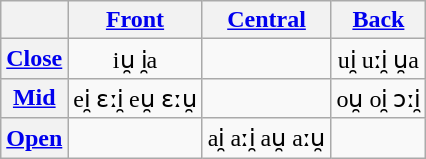<table class="wikitable" style="text-align:center">
<tr>
<th></th>
<th><a href='#'>Front</a></th>
<th><a href='#'>Central</a></th>
<th><a href='#'>Back</a></th>
</tr>
<tr>
<th><a href='#'>Close</a></th>
<td>iu̯ i̯a</td>
<td></td>
<td>ui̯ uːi̯ u̯a</td>
</tr>
<tr>
<th><a href='#'>Mid</a></th>
<td>ei̯ ɛːi̯ eu̯ ɛːu̯</td>
<td></td>
<td>ou̯ oi̯ ɔːi̯</td>
</tr>
<tr>
<th><a href='#'>Open</a></th>
<td></td>
<td>ai̯ aːi̯ au̯ aːu̯</td>
<td></td>
</tr>
</table>
